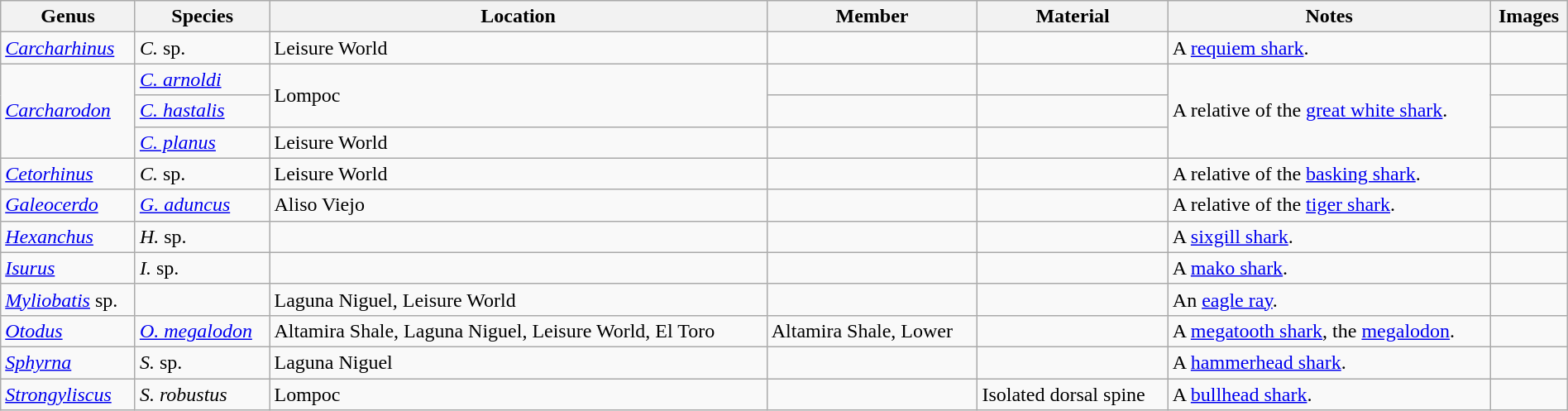<table class="wikitable" align="center" width="100%">
<tr>
<th>Genus</th>
<th>Species</th>
<th>Location</th>
<th>Member</th>
<th>Material</th>
<th>Notes</th>
<th>Images</th>
</tr>
<tr>
<td><em><a href='#'>Carcharhinus</a></em></td>
<td><em>C.</em> sp.</td>
<td>Leisure World</td>
<td></td>
<td></td>
<td>A <a href='#'>requiem shark</a>.</td>
<td></td>
</tr>
<tr>
<td rowspan="3"><em><a href='#'>Carcharodon</a></em></td>
<td><em><a href='#'>C. arnoldi</a></em></td>
<td rowspan="2">Lompoc</td>
<td></td>
<td></td>
<td rowspan="3">A relative of the <a href='#'>great white shark</a>.</td>
<td></td>
</tr>
<tr>
<td><em><a href='#'>C. hastalis</a></em></td>
<td></td>
<td></td>
<td></td>
</tr>
<tr>
<td><em><a href='#'>C. planus</a></em></td>
<td>Leisure World</td>
<td></td>
<td></td>
<td></td>
</tr>
<tr>
<td><em><a href='#'>Cetorhinus</a></em></td>
<td><em>C.</em> sp.</td>
<td>Leisure World</td>
<td></td>
<td></td>
<td>A relative of the <a href='#'>basking shark</a>.</td>
<td></td>
</tr>
<tr>
<td><em><a href='#'>Galeocerdo</a></em></td>
<td><em><a href='#'>G. aduncus</a></em></td>
<td>Aliso Viejo</td>
<td></td>
<td></td>
<td>A relative of the <a href='#'>tiger shark</a>.</td>
<td></td>
</tr>
<tr>
<td><em><a href='#'>Hexanchus</a></em></td>
<td><em>H.</em> sp.</td>
<td></td>
<td></td>
<td></td>
<td>A <a href='#'>sixgill shark</a>.</td>
<td></td>
</tr>
<tr>
<td><em><a href='#'>Isurus</a></em></td>
<td><em>I.</em> sp.</td>
<td></td>
<td></td>
<td></td>
<td>A <a href='#'>mako shark</a>.</td>
<td></td>
</tr>
<tr>
<td><a href='#'><em>Myliobatis</em></a> sp.</td>
<td></td>
<td>Laguna Niguel, Leisure World</td>
<td></td>
<td></td>
<td>An <a href='#'>eagle ray</a>.</td>
<td></td>
</tr>
<tr>
<td><em><a href='#'>Otodus</a></em></td>
<td><em><a href='#'>O. megalodon</a></em></td>
<td>Altamira Shale, Laguna Niguel, Leisure World, El Toro</td>
<td>Altamira Shale, Lower</td>
<td></td>
<td>A <a href='#'>megatooth shark</a>, the <a href='#'>megalodon</a>.</td>
<td></td>
</tr>
<tr>
<td><em><a href='#'>Sphyrna</a></em></td>
<td><em>S.</em> sp.</td>
<td>Laguna Niguel</td>
<td></td>
<td></td>
<td>A <a href='#'>hammerhead shark</a>.</td>
<td></td>
</tr>
<tr>
<td><em><a href='#'>Strongyliscus</a></em></td>
<td><em>S. robustus</em></td>
<td>Lompoc</td>
<td></td>
<td>Isolated dorsal spine</td>
<td>A <a href='#'>bullhead shark</a>.</td>
<td></td>
</tr>
</table>
